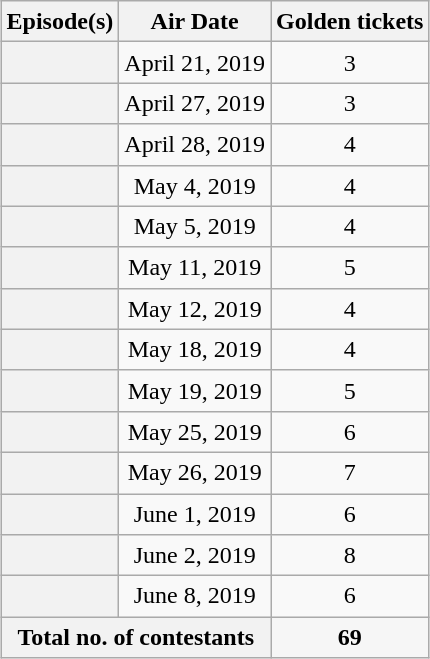<table class="wikitable sortable" style="margin: 1em auto; font-size:100%; line-height:20px; text-align:center">
<tr>
<th>Episode(s)</th>
<th>Air Date</th>
<th>Golden tickets</th>
</tr>
<tr>
<th></th>
<td>April 21, 2019</td>
<td>3</td>
</tr>
<tr>
<th></th>
<td>April 27, 2019</td>
<td>3</td>
</tr>
<tr>
<th></th>
<td>April 28, 2019</td>
<td>4</td>
</tr>
<tr>
<th></th>
<td>May 4, 2019</td>
<td>4</td>
</tr>
<tr>
<th></th>
<td>May 5, 2019</td>
<td>4</td>
</tr>
<tr>
<th></th>
<td>May 11, 2019</td>
<td>5</td>
</tr>
<tr>
<th></th>
<td>May 12, 2019</td>
<td>4</td>
</tr>
<tr>
<th></th>
<td>May 18, 2019</td>
<td>4</td>
</tr>
<tr>
<th></th>
<td>May 19, 2019</td>
<td>5</td>
</tr>
<tr>
<th></th>
<td>May 25, 2019</td>
<td>6</td>
</tr>
<tr>
<th></th>
<td>May 26, 2019</td>
<td>7</td>
</tr>
<tr>
<th></th>
<td>June 1, 2019</td>
<td>6</td>
</tr>
<tr>
<th></th>
<td>June 2, 2019</td>
<td>8</td>
</tr>
<tr>
<th></th>
<td>June 8, 2019</td>
<td>6</td>
</tr>
<tr>
<th colspan="2">Total no. of contestants</th>
<th style="background:#f6f6f6"><strong>69</strong></th>
</tr>
</table>
